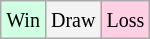<table class="wikitable">
<tr>
<td style="background-color: #d0ffe3;"><small>Win</small></td>
<td style="background-color: #f3f3f3;"><small>Draw</small></td>
<td style="background-color: #ffd0e3;"><small>Loss</small></td>
</tr>
</table>
